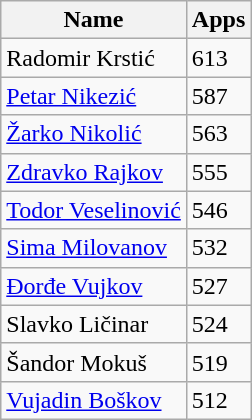<table class="wikitable">
<tr>
<th>Name</th>
<th>Apps</th>
</tr>
<tr>
<td> Radomir Krstić</td>
<td>613</td>
</tr>
<tr>
<td> <a href='#'>Petar Nikezić</a></td>
<td>587</td>
</tr>
<tr>
<td> <a href='#'>Žarko Nikolić</a></td>
<td>563</td>
</tr>
<tr>
<td> <a href='#'>Zdravko Rajkov</a></td>
<td>555</td>
</tr>
<tr>
<td> <a href='#'>Todor Veselinović</a></td>
<td>546</td>
</tr>
<tr>
<td> <a href='#'>Sima Milovanov</a></td>
<td>532</td>
</tr>
<tr>
<td> <a href='#'>Đorđe Vujkov</a></td>
<td>527</td>
</tr>
<tr>
<td> Slavko Ličinar</td>
<td>524</td>
</tr>
<tr>
<td> Šandor Mokuš</td>
<td>519</td>
</tr>
<tr>
<td> <a href='#'>Vujadin Boškov</a></td>
<td>512</td>
</tr>
</table>
